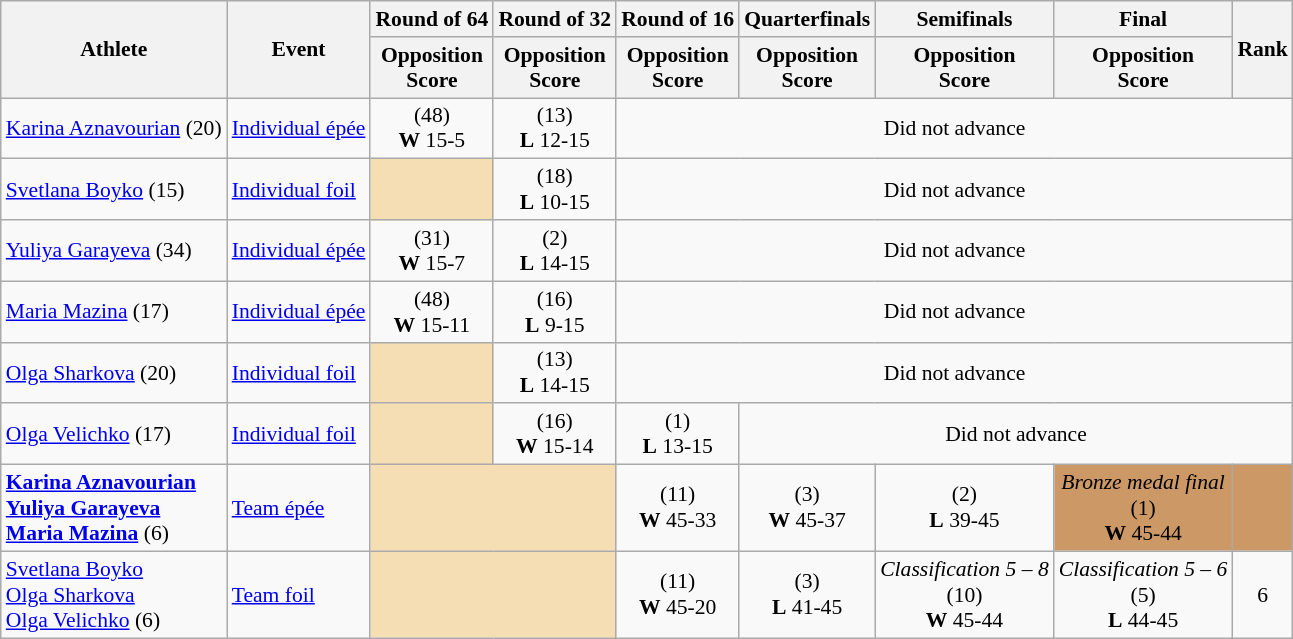<table class="wikitable" style="font-size:90%">
<tr>
<th rowspan="2">Athlete</th>
<th rowspan="2">Event</th>
<th>Round of 64</th>
<th>Round of 32</th>
<th>Round of 16</th>
<th>Quarterfinals</th>
<th>Semifinals</th>
<th>Final</th>
<th rowspan="2">Rank</th>
</tr>
<tr>
<th>Opposition<br>Score</th>
<th>Opposition<br>Score</th>
<th>Opposition<br>Score</th>
<th>Opposition<br>Score</th>
<th>Opposition<br>Score</th>
<th>Opposition<br>Score</th>
</tr>
<tr>
<td><a href='#'>Karina Aznavourian</a> (20)</td>
<td><a href='#'>Individual épée</a></td>
<td align=center> (48)<br><strong>W</strong> 15-5</td>
<td align=center> (13)<br><strong>L</strong> 12-15</td>
<td colspan="5" align=center>Did not advance</td>
</tr>
<tr>
<td><a href='#'>Svetlana Boyko</a> (15)</td>
<td><a href='#'>Individual foil</a></td>
<td bgcolor ="wheat"></td>
<td align=center> (18)<br><strong>L</strong> 10-15</td>
<td colspan="5" align=center>Did not advance</td>
</tr>
<tr>
<td><a href='#'>Yuliya Garayeva</a> (34)</td>
<td><a href='#'>Individual épée</a></td>
<td align=center> (31)<br><strong>W</strong> 15-7</td>
<td align=center> (2)<br><strong>L</strong> 14-15</td>
<td colspan="5" align=center>Did not advance</td>
</tr>
<tr>
<td><a href='#'>Maria Mazina</a> (17)</td>
<td><a href='#'>Individual épée</a></td>
<td align=center> (48)<br><strong>W</strong> 15-11</td>
<td align=center> (16)<br><strong>L</strong> 9-15</td>
<td colspan="5" align=center>Did not advance</td>
</tr>
<tr>
<td><a href='#'>Olga Sharkova</a> (20)</td>
<td><a href='#'>Individual foil</a></td>
<td bgcolor ="wheat"></td>
<td align=center> (13)<br><strong>L</strong> 14-15</td>
<td colspan="5" align=center>Did not advance</td>
</tr>
<tr>
<td><a href='#'>Olga Velichko</a> (17)</td>
<td><a href='#'>Individual foil</a></td>
<td bgcolor ="wheat"></td>
<td align=center> (16)<br><strong>W</strong> 15-14</td>
<td align=center> (1)<br><strong>L</strong> 13-15</td>
<td colspan="4" align=center>Did not advance</td>
</tr>
<tr>
<td><strong><a href='#'>Karina Aznavourian</a><br><a href='#'>Yuliya Garayeva</a><br><a href='#'>Maria Mazina</a></strong> (6)</td>
<td><a href='#'>Team épée</a></td>
<td colspan="2" bgcolor ="wheat"></td>
<td align=center> (11)<br><strong>W</strong> 45-33</td>
<td align=center> (3)<br><strong>W</strong> 45-37</td>
<td align=center> (2)<br><strong>L</strong> 39-45</td>
<td align=center bgcolor=cc9966><em>Bronze medal final</em><br> (1)<br><strong>W</strong> 45-44</td>
<td align="center" bgcolor=cc9966></td>
</tr>
<tr>
<td><a href='#'>Svetlana Boyko</a><br><a href='#'>Olga Sharkova</a><br><a href='#'>Olga Velichko</a> (6)</td>
<td><a href='#'>Team foil</a></td>
<td colspan="2" bgcolor ="wheat"></td>
<td align=center> (11)<br><strong>W</strong> 45-20</td>
<td align=center> (3)<br><strong>L</strong> 41-45</td>
<td align=center><em>Classification 5 – 8</em><br> (10)<br><strong>W</strong> 45-44</td>
<td align=center><em>Classification 5 – 6</em><br> (5)<br><strong>L</strong> 44-45</td>
<td align="center">6</td>
</tr>
</table>
